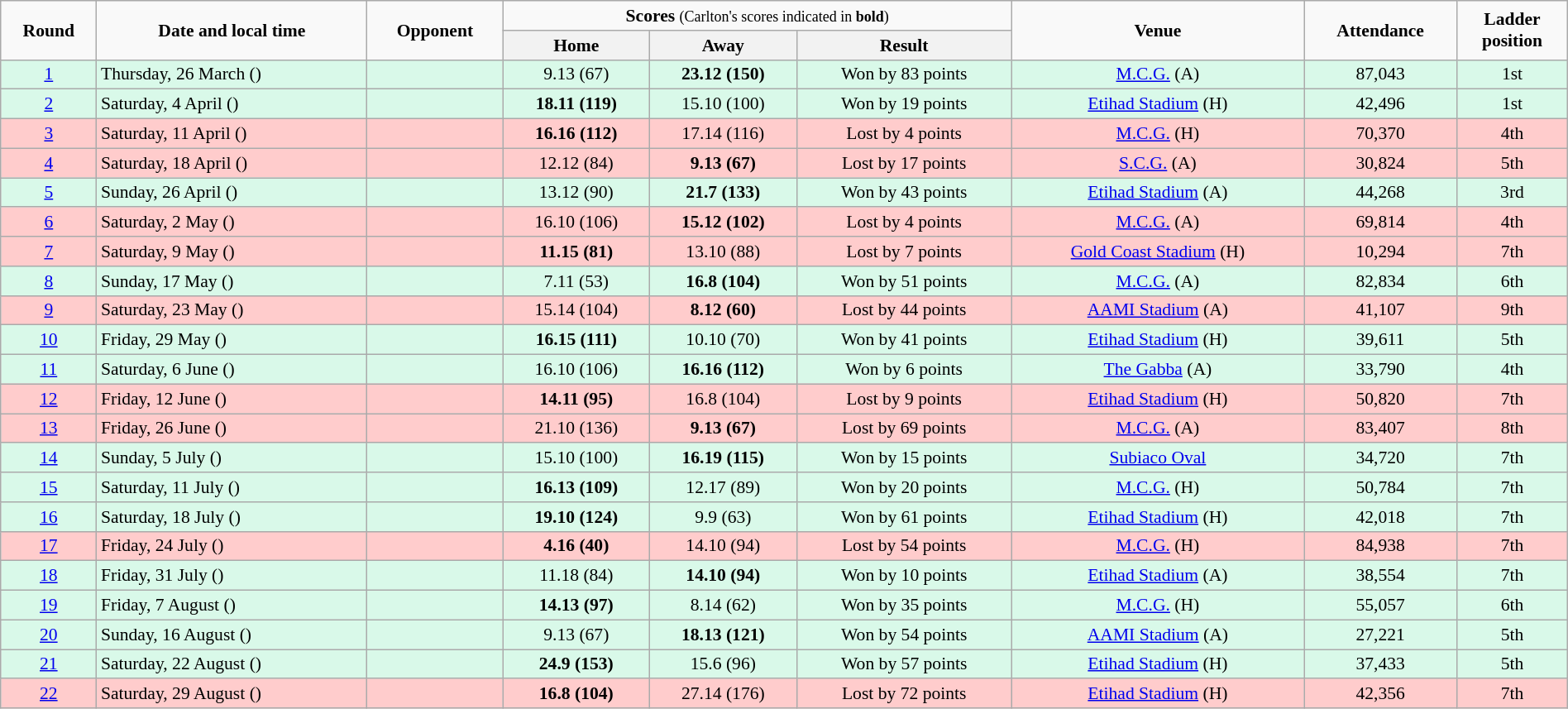<table class="wikitable" style="font-size:90%; text-align:center; width: 100%; margin-left: auto; margin-right: auto;">
<tr>
<td rowspan=2><strong>Round</strong></td>
<td rowspan=2><strong>Date and local time</strong></td>
<td rowspan=2><strong>Opponent</strong></td>
<td colspan=3><strong>Scores</strong> <small>(Carlton's scores indicated in <strong>bold</strong>)</small></td>
<td rowspan=2><strong>Venue</strong></td>
<td rowspan=2><strong>Attendance</strong></td>
<td rowspan=2><strong>Ladder<br>position</strong></td>
</tr>
<tr>
<th>Home</th>
<th>Away</th>
<th>Result</th>
</tr>
<tr style="background:#d9f9e9;">
<td><a href='#'>1</a></td>
<td align=left>Thursday, 26 March ()</td>
<td align=left></td>
<td>9.13 (67)</td>
<td><strong>23.12 (150)</strong></td>
<td>Won by 83 points </td>
<td><a href='#'>M.C.G.</a> (A)</td>
<td>87,043</td>
<td>1st</td>
</tr>
<tr style="background:#d9f9e9;">
<td><a href='#'>2</a></td>
<td align=left>Saturday, 4 April ()</td>
<td align=left></td>
<td><strong>18.11 (119)</strong></td>
<td>15.10 (100)</td>
<td>Won by 19 points </td>
<td><a href='#'>Etihad Stadium</a> (H)</td>
<td>42,496</td>
<td>1st</td>
</tr>
<tr style="background:#fcc;">
<td><a href='#'>3</a></td>
<td align=left>Saturday, 11 April ()</td>
<td align=left></td>
<td><strong>16.16 (112)</strong></td>
<td>17.14 (116)</td>
<td>Lost by 4 points </td>
<td><a href='#'>M.C.G.</a> (H)</td>
<td>70,370</td>
<td>4th</td>
</tr>
<tr style="background:#fcc;">
<td><a href='#'>4</a></td>
<td align=left>Saturday, 18 April ()</td>
<td align=left></td>
<td>12.12 (84)</td>
<td><strong>9.13 (67)</strong></td>
<td>Lost by 17 points </td>
<td><a href='#'>S.C.G.</a> (A)</td>
<td>30,824</td>
<td>5th</td>
</tr>
<tr style="background:#d9f9e9;">
<td><a href='#'>5</a></td>
<td align=left>Sunday, 26 April ()</td>
<td align=left></td>
<td>13.12 (90)</td>
<td><strong>21.7 (133)</strong></td>
<td>Won by 43 points </td>
<td><a href='#'>Etihad Stadium</a> (A)</td>
<td>44,268</td>
<td>3rd</td>
</tr>
<tr style="background:#fcc;">
<td><a href='#'>6</a></td>
<td align=left>Saturday, 2 May ()</td>
<td align=left></td>
<td>16.10 (106)</td>
<td><strong>15.12 (102)</strong></td>
<td>Lost by 4 points </td>
<td><a href='#'>M.C.G.</a> (A)</td>
<td>69,814</td>
<td>4th</td>
</tr>
<tr style="background:#fcc;">
<td><a href='#'>7</a></td>
<td align=left>Saturday, 9 May ()</td>
<td align=left></td>
<td><strong>11.15 (81)</strong></td>
<td>13.10 (88)</td>
<td>Lost by 7 points </td>
<td><a href='#'>Gold Coast Stadium</a> (H)</td>
<td>10,294</td>
<td>7th</td>
</tr>
<tr style="background:#d9f9e9;">
<td><a href='#'>8</a></td>
<td align=left>Sunday, 17 May ()</td>
<td align=left></td>
<td>7.11 (53)</td>
<td><strong>16.8 (104)</strong></td>
<td>Won by 51 points </td>
<td><a href='#'>M.C.G.</a> (A)</td>
<td>82,834</td>
<td>6th</td>
</tr>
<tr style="background:#fcc;">
<td><a href='#'>9</a></td>
<td align=left>Saturday, 23 May ()</td>
<td align=left></td>
<td>15.14 (104)</td>
<td><strong>8.12 (60)</strong></td>
<td>Lost by 44 points </td>
<td><a href='#'>AAMI Stadium</a> (A)</td>
<td>41,107</td>
<td>9th</td>
</tr>
<tr style="background:#d9f9e9;">
<td><a href='#'>10</a></td>
<td align=left>Friday, 29 May ()</td>
<td align=left></td>
<td><strong>16.15 (111)</strong></td>
<td>10.10 (70)</td>
<td>Won by 41 points </td>
<td><a href='#'>Etihad Stadium</a> (H)</td>
<td>39,611</td>
<td>5th</td>
</tr>
<tr style="background:#d9f9e9;">
<td><a href='#'>11</a></td>
<td align=left>Saturday, 6 June ()</td>
<td align=left></td>
<td>16.10 (106)</td>
<td><strong>16.16 (112)</strong></td>
<td>Won by 6 points </td>
<td><a href='#'>The Gabba</a> (A)</td>
<td>33,790</td>
<td>4th</td>
</tr>
<tr style="background:#fcc;">
<td><a href='#'>12</a></td>
<td align=left>Friday, 12 June ()</td>
<td align=left></td>
<td><strong>14.11 (95)</strong></td>
<td>16.8 (104)</td>
<td>Lost by 9 points </td>
<td><a href='#'>Etihad Stadium</a> (H)</td>
<td>50,820</td>
<td>7th</td>
</tr>
<tr style="background:#fcc;">
<td><a href='#'>13</a></td>
<td align=left>Friday, 26 June ()</td>
<td align=left></td>
<td>21.10 (136)</td>
<td><strong>9.13 (67)</strong></td>
<td>Lost by 69 points </td>
<td><a href='#'>M.C.G.</a> (A)</td>
<td>83,407</td>
<td>8th</td>
</tr>
<tr style="background:#d9f9e9;">
<td><a href='#'>14</a></td>
<td align=left>Sunday, 5 July ()</td>
<td align=left></td>
<td>15.10 (100)</td>
<td><strong>16.19 (115)</strong></td>
<td>Won by 15 points </td>
<td><a href='#'>Subiaco Oval</a></td>
<td>34,720</td>
<td>7th</td>
</tr>
<tr style="background:#d9f9e9;">
<td><a href='#'>15</a></td>
<td align=left>Saturday, 11 July ()</td>
<td align=left></td>
<td><strong>16.13 (109)</strong></td>
<td>12.17 (89)</td>
<td>Won by 20 points </td>
<td><a href='#'>M.C.G.</a> (H)</td>
<td>50,784</td>
<td>7th</td>
</tr>
<tr style="background:#d9f9e9;">
<td><a href='#'>16</a></td>
<td align=left>Saturday, 18 July ()</td>
<td align=left></td>
<td><strong>19.10 (124)</strong></td>
<td>9.9 (63)</td>
<td>Won by 61 points </td>
<td><a href='#'>Etihad Stadium</a> (H)</td>
<td>42,018</td>
<td>7th</td>
</tr>
<tr style="background:#fcc;">
<td><a href='#'>17</a></td>
<td align=left>Friday, 24 July ()</td>
<td align=left></td>
<td><strong>4.16 (40)</strong></td>
<td>14.10 (94)</td>
<td>Lost by 54 points </td>
<td><a href='#'>M.C.G.</a> (H)</td>
<td>84,938</td>
<td>7th</td>
</tr>
<tr style="background:#d9f9e9;">
<td><a href='#'>18</a></td>
<td align=left>Friday, 31 July ()</td>
<td align=left></td>
<td>11.18 (84)</td>
<td><strong>14.10 (94)</strong></td>
<td>Won by 10 points </td>
<td><a href='#'>Etihad Stadium</a> (A)</td>
<td>38,554</td>
<td>7th</td>
</tr>
<tr style="background:#d9f9e9;">
<td><a href='#'>19</a></td>
<td align=left>Friday, 7 August ()</td>
<td align=left></td>
<td><strong>14.13 (97)</strong></td>
<td>8.14 (62)</td>
<td>Won by 35 points </td>
<td><a href='#'>M.C.G.</a> (H)</td>
<td>55,057</td>
<td>6th</td>
</tr>
<tr style="background:#d9f9e9;">
<td><a href='#'>20</a></td>
<td align=left>Sunday, 16 August ()</td>
<td align=left></td>
<td>9.13 (67)</td>
<td><strong>18.13 (121)</strong></td>
<td>Won by 54 points </td>
<td><a href='#'>AAMI Stadium</a> (A)</td>
<td>27,221</td>
<td>5th</td>
</tr>
<tr style="background:#d9f9e9;">
<td><a href='#'>21</a></td>
<td align=left>Saturday, 22 August ()</td>
<td align=left></td>
<td><strong>24.9 (153)</strong></td>
<td>15.6 (96)</td>
<td>Won by 57 points </td>
<td><a href='#'>Etihad Stadium</a> (H)</td>
<td>37,433</td>
<td>5th</td>
</tr>
<tr style="background:#fcc;">
<td><a href='#'>22</a></td>
<td align=left>Saturday, 29 August ()</td>
<td align=left></td>
<td><strong>16.8 (104)</strong></td>
<td>27.14 (176)</td>
<td>Lost by 72 points </td>
<td><a href='#'>Etihad Stadium</a> (H)</td>
<td>42,356</td>
<td>7th</td>
</tr>
</table>
